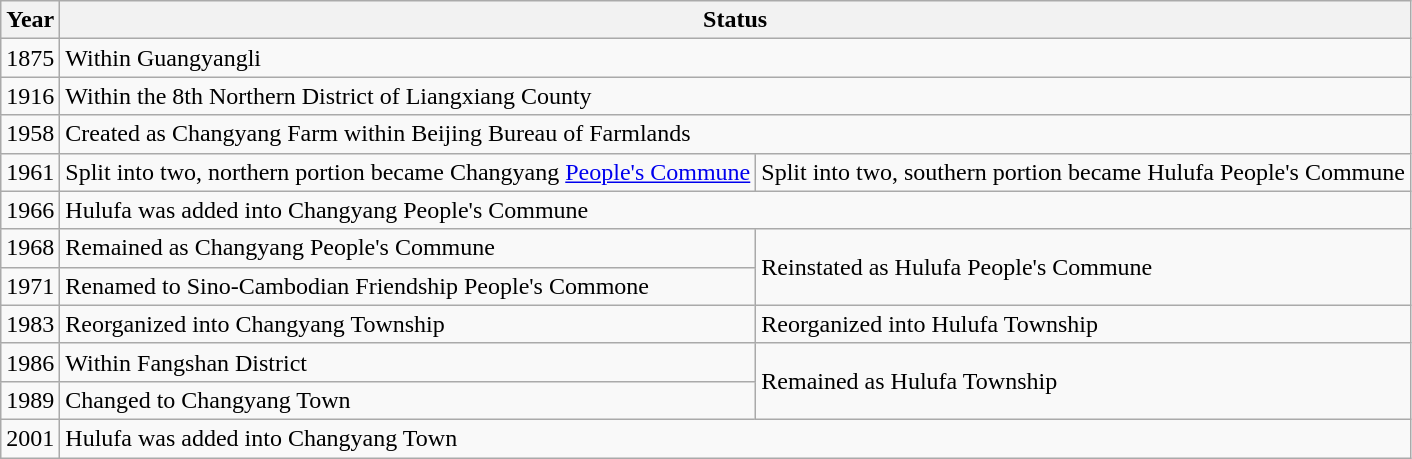<table class="wikitable">
<tr>
<th>Year</th>
<th colspan="2">Status</th>
</tr>
<tr>
<td>1875</td>
<td colspan="2">Within Guangyangli</td>
</tr>
<tr>
<td>1916</td>
<td colspan="2">Within the 8th Northern District of Liangxiang County</td>
</tr>
<tr>
<td>1958</td>
<td colspan="2">Created as Changyang Farm within Beijing Bureau of Farmlands</td>
</tr>
<tr>
<td>1961</td>
<td>Split into two, northern portion became Changyang <a href='#'>People's Commune</a></td>
<td>Split into two, southern portion became Hulufa People's Commune</td>
</tr>
<tr>
<td>1966</td>
<td colspan="2">Hulufa was added into Changyang People's Commune</td>
</tr>
<tr>
<td>1968</td>
<td>Remained as Changyang People's Commune</td>
<td rowspan="2">Reinstated as Hulufa People's Commune</td>
</tr>
<tr>
<td>1971</td>
<td>Renamed to Sino-Cambodian Friendship People's Commone</td>
</tr>
<tr>
<td>1983</td>
<td>Reorganized into Changyang Township</td>
<td>Reorganized into Hulufa Township</td>
</tr>
<tr>
<td>1986</td>
<td>Within Fangshan District</td>
<td rowspan="2">Remained as Hulufa Township</td>
</tr>
<tr>
<td>1989</td>
<td>Changed to Changyang Town</td>
</tr>
<tr>
<td>2001</td>
<td colspan="2">Hulufa was added into Changyang Town</td>
</tr>
</table>
